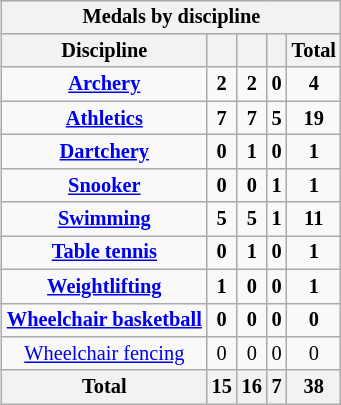<table class="wikitable"  style="font-size:85%; float:right;">
<tr style="background:#efefef;">
<th colspan=6>Medals by discipline</th>
</tr>
<tr style="text-align:center;">
<th>Discipline</th>
<th></th>
<th></th>
<th></th>
<th>Total</th>
</tr>
<tr style="text-align:center; font-weight:bold;">
<td><a href='#'>Archery</a></td>
<td>2</td>
<td>2</td>
<td>0</td>
<td>4</td>
</tr>
<tr style="text-align:center; font-weight:bold;">
<td><a href='#'>Athletics</a></td>
<td>7</td>
<td>7</td>
<td>5</td>
<td>19</td>
</tr>
<tr style="text-align:center; font-weight:bold;">
<td><a href='#'>Dartchery</a></td>
<td>0</td>
<td>1</td>
<td>0</td>
<td>1</td>
</tr>
<tr style="text-align:center; font-weight:bold;">
<td><a href='#'>Snooker</a></td>
<td>0</td>
<td>0</td>
<td>1</td>
<td>1</td>
</tr>
<tr style="text-align:center; font-weight:bold;">
<td><a href='#'>Swimming</a></td>
<td>5</td>
<td>5</td>
<td>1</td>
<td>11</td>
</tr>
<tr style="text-align:center; font-weight:bold;">
<td><a href='#'>Table tennis</a></td>
<td>0</td>
<td>1</td>
<td>0</td>
<td>1</td>
</tr>
<tr style="text-align:center; font-weight:bold;">
<td><a href='#'>Weightlifting</a></td>
<td>1</td>
<td>0</td>
<td>0</td>
<td>1</td>
</tr>
<tr style="text-align:center; font-weight:bold;">
<td><a href='#'>Wheelchair basketball</a></td>
<td>0</td>
<td>0</td>
<td>0</td>
<td>0</td>
</tr>
<tr style="text-align:center; ">
<td><a href='#'>Wheelchair fencing</a></td>
<td>0</td>
<td>0</td>
<td>0</td>
<td>0</td>
</tr>
<tr style="text-align:center;">
<th>Total</th>
<th>15</th>
<th>16</th>
<th>7</th>
<th>38</th>
</tr>
</table>
